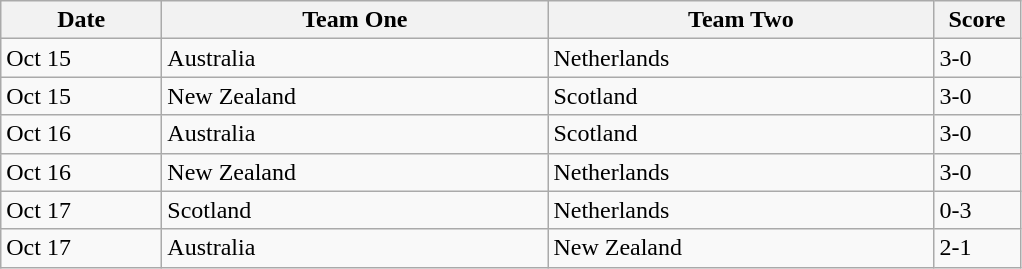<table class="wikitable">
<tr>
<th width=100>Date</th>
<th width=250>Team One</th>
<th width=250>Team Two</th>
<th width=50>Score</th>
</tr>
<tr>
<td>Oct 15</td>
<td> Australia</td>
<td> Netherlands</td>
<td>3-0</td>
</tr>
<tr>
<td>Oct 15</td>
<td> New Zealand</td>
<td> Scotland</td>
<td>3-0</td>
</tr>
<tr>
<td>Oct 16</td>
<td> Australia</td>
<td> Scotland</td>
<td>3-0</td>
</tr>
<tr>
<td>Oct 16</td>
<td> New Zealand</td>
<td> Netherlands</td>
<td>3-0</td>
</tr>
<tr>
<td>Oct 17</td>
<td> Scotland</td>
<td> Netherlands</td>
<td>0-3</td>
</tr>
<tr>
<td>Oct 17</td>
<td> Australia</td>
<td> New Zealand</td>
<td>2-1</td>
</tr>
</table>
